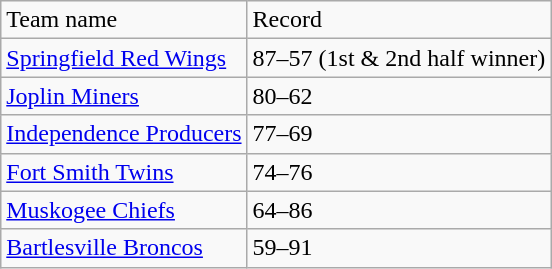<table class="wikitable">
<tr>
<td>Team name</td>
<td>Record</td>
</tr>
<tr>
<td><a href='#'>Springfield Red Wings</a></td>
<td>87–57 (1st & 2nd half winner)</td>
</tr>
<tr>
<td><a href='#'>Joplin Miners</a></td>
<td>80–62</td>
</tr>
<tr>
<td><a href='#'>Independence Producers</a></td>
<td>77–69</td>
</tr>
<tr>
<td><a href='#'>Fort Smith Twins</a></td>
<td>74–76</td>
</tr>
<tr>
<td><a href='#'>Muskogee Chiefs</a></td>
<td>64–86</td>
</tr>
<tr>
<td><a href='#'>Bartlesville Broncos</a></td>
<td>59–91</td>
</tr>
</table>
